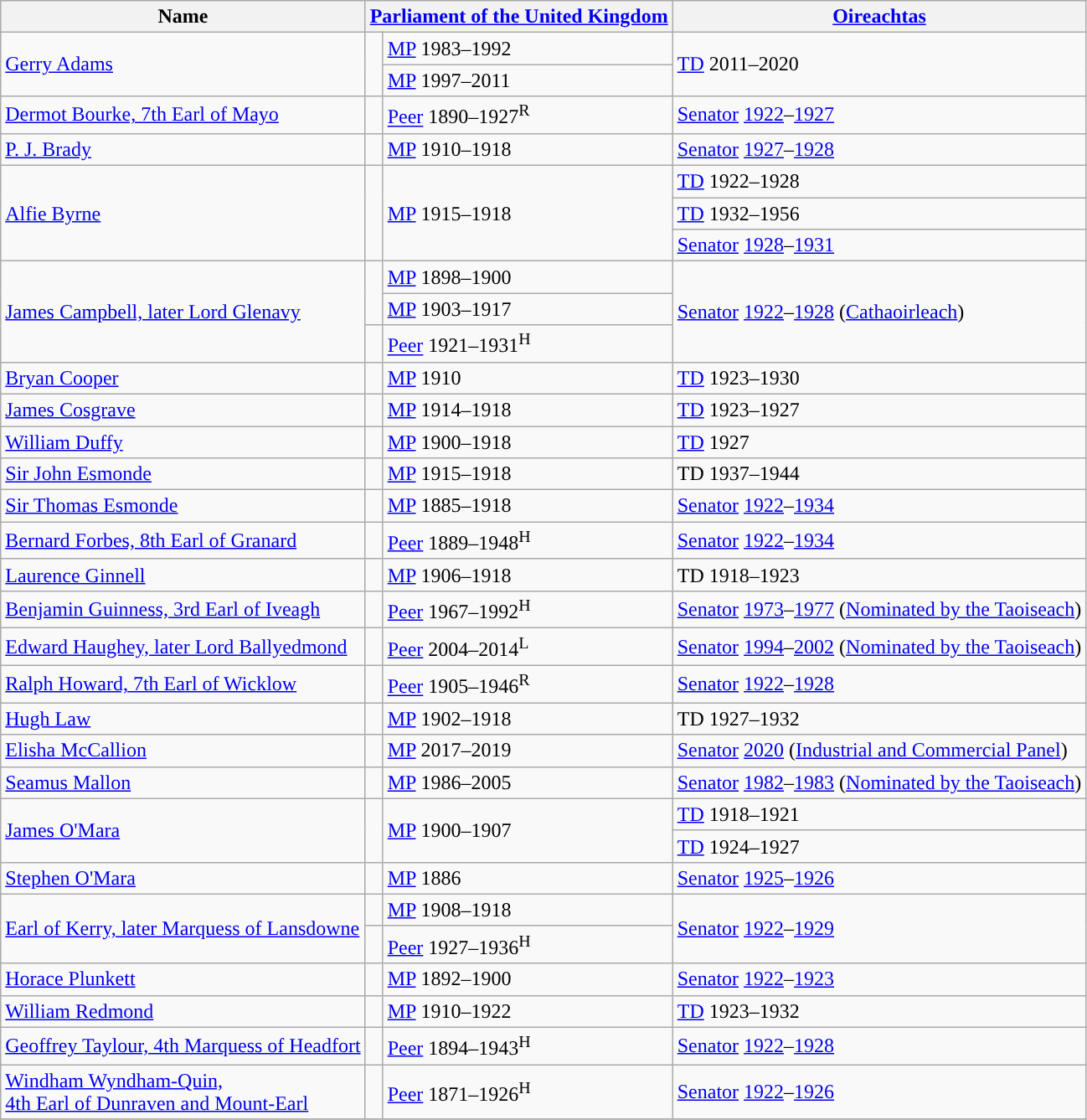<table class="sortable wikitable">
<tr>
<th>Name</th>
<th colspan=2><a href='#'>Parliament of the United Kingdom</a></th>
<th><a href='#'>Oireachtas</a></th>
</tr>
<tr>
<td rowspan=2><a href='#'>Gerry Adams</a></td>
<td rowspan=2 style="background: "></td>
<td><a href='#'>MP</a> 1983–1992</td>
<td rowspan=2><a href='#'>TD</a> 2011–2020</td>
</tr>
<tr>
<td><a href='#'>MP</a> 1997–2011</td>
</tr>
<tr>
<td><a href='#'>Dermot Bourke, 7th Earl of Mayo</a></td>
<td style="background: "></td>
<td><a href='#'>Peer</a> 1890–1927<sup>R</sup></td>
<td><a href='#'>Senator</a> <a href='#'>1922</a>–<a href='#'>1927</a></td>
</tr>
<tr>
<td><a href='#'>P. J. Brady</a></td>
<td style="background: "></td>
<td><a href='#'>MP</a> 1910–1918</td>
<td><a href='#'>Senator</a> <a href='#'>1927</a>–<a href='#'>1928</a></td>
</tr>
<tr>
<td rowspan=3><a href='#'>Alfie Byrne</a></td>
<td rowspan=3 style="background: "></td>
<td rowspan=3><a href='#'>MP</a> 1915–1918</td>
<td><a href='#'>TD</a> 1922–1928</td>
</tr>
<tr>
<td><a href='#'>TD</a> 1932–1956</td>
</tr>
<tr>
<td><a href='#'>Senator</a> <a href='#'>1928</a>–<a href='#'>1931</a></td>
</tr>
<tr>
<td rowspan=3><a href='#'>James Campbell, later Lord Glenavy</a></td>
<td rowspan=2 style="background: "></td>
<td><a href='#'>MP</a> 1898–1900</td>
<td rowspan=3><a href='#'>Senator</a> <a href='#'>1922</a>–<a href='#'>1928</a> (<a href='#'>Cathaoirleach</a>)</td>
</tr>
<tr>
<td><a href='#'>MP</a> 1903–1917</td>
</tr>
<tr>
<td style="background: "></td>
<td><a href='#'>Peer</a> 1921–1931<sup>H</sup></td>
</tr>
<tr>
<td><a href='#'>Bryan Cooper</a></td>
<td style="background: "></td>
<td><a href='#'>MP</a> 1910</td>
<td><a href='#'>TD</a> 1923–1930</td>
</tr>
<tr>
<td><a href='#'>James Cosgrave</a></td>
<td style="background: "></td>
<td><a href='#'>MP</a> 1914–1918</td>
<td><a href='#'>TD</a> 1923–1927</td>
</tr>
<tr>
<td><a href='#'>William Duffy</a></td>
<td style="background: "></td>
<td><a href='#'>MP</a> 1900–1918</td>
<td><a href='#'>TD</a> 1927</td>
</tr>
<tr>
<td><a href='#'>Sir John Esmonde</a></td>
<td style="background: "></td>
<td><a href='#'>MP</a> 1915–1918</td>
<td>TD 1937–1944</td>
</tr>
<tr>
<td><a href='#'>Sir Thomas Esmonde</a></td>
<td style="background: "></td>
<td><a href='#'>MP</a> 1885–1918</td>
<td><a href='#'>Senator</a> <a href='#'>1922</a>–<a href='#'>1934</a></td>
</tr>
<tr>
<td><a href='#'>Bernard Forbes, 8th Earl of Granard</a></td>
<td style="background: "></td>
<td><a href='#'>Peer</a> 1889–1948<sup>H</sup></td>
<td><a href='#'>Senator</a> <a href='#'>1922</a>–<a href='#'>1934</a></td>
</tr>
<tr>
<td><a href='#'>Laurence Ginnell</a></td>
<td style="background: "></td>
<td><a href='#'>MP</a> 1906–1918</td>
<td>TD 1918–1923</td>
</tr>
<tr>
<td><a href='#'>Benjamin Guinness, 3rd Earl of Iveagh</a></td>
<td style="background: "></td>
<td><a href='#'>Peer</a> 1967–1992<sup>H</sup></td>
<td><a href='#'>Senator</a> <a href='#'>1973</a>–<a href='#'>1977</a> (<a href='#'>Nominated by the Taoiseach</a>)</td>
</tr>
<tr>
<td><a href='#'>Edward Haughey, later Lord Ballyedmond</a></td>
<td style="background: "></td>
<td><a href='#'>Peer</a> 2004–2014<sup>L</sup></td>
<td><a href='#'>Senator</a> <a href='#'>1994</a>–<a href='#'>2002</a> (<a href='#'>Nominated by the Taoiseach</a>)</td>
</tr>
<tr>
<td><a href='#'>Ralph Howard, 7th Earl of Wicklow</a></td>
<td style="background: "></td>
<td><a href='#'>Peer</a> 1905–1946<sup>R</sup></td>
<td><a href='#'>Senator</a> <a href='#'>1922</a>–<a href='#'>1928</a></td>
</tr>
<tr>
<td><a href='#'>Hugh Law</a></td>
<td style="background: "></td>
<td><a href='#'>MP</a> 1902–1918</td>
<td>TD 1927–1932</td>
</tr>
<tr>
<td><a href='#'>Elisha McCallion</a></td>
<td style="background: "></td>
<td><a href='#'>MP</a> 2017–2019</td>
<td><a href='#'>Senator</a> <a href='#'>2020</a> (<a href='#'>Industrial and Commercial Panel</a>)</td>
</tr>
<tr>
<td><a href='#'>Seamus Mallon</a></td>
<td style="background: "></td>
<td><a href='#'>MP</a> 1986–2005</td>
<td><a href='#'>Senator</a> <a href='#'>1982</a>–<a href='#'>1983</a> (<a href='#'>Nominated by the Taoiseach</a>)</td>
</tr>
<tr>
<td rowspan=2><a href='#'>James O'Mara</a></td>
<td rowspan=2 style="background: "></td>
<td rowspan=2><a href='#'>MP</a> 1900–1907</td>
<td><a href='#'>TD</a> 1918–1921</td>
</tr>
<tr>
<td><a href='#'>TD</a> 1924–1927</td>
</tr>
<tr>
<td><a href='#'>Stephen O'Mara</a></td>
<td style="background: "></td>
<td><a href='#'>MP</a> 1886</td>
<td><a href='#'>Senator</a> <a href='#'>1925</a>–<a href='#'>1926</a></td>
</tr>
<tr>
<td rowspan=2><a href='#'>Earl of Kerry, later Marquess of Lansdowne</a></td>
<td style="background: "></td>
<td><a href='#'>MP</a> 1908–1918</td>
<td rowspan=2><a href='#'>Senator</a> <a href='#'>1922</a>–<a href='#'>1929</a></td>
</tr>
<tr>
<td style="background: "></td>
<td><a href='#'>Peer</a> 1927–1936<sup>H</sup></td>
</tr>
<tr>
<td><a href='#'>Horace Plunkett</a></td>
<td style="background: "></td>
<td><a href='#'>MP</a> 1892–1900</td>
<td><a href='#'>Senator</a> <a href='#'>1922</a>–<a href='#'>1923</a></td>
</tr>
<tr>
<td><a href='#'>William Redmond</a></td>
<td style="background: "></td>
<td><a href='#'>MP</a> 1910–1922</td>
<td><a href='#'>TD</a> 1923–1932</td>
</tr>
<tr>
<td><a href='#'>Geoffrey Taylour, 4th Marquess of Headfort</a></td>
<td style="background: "></td>
<td><a href='#'>Peer</a> 1894–1943<sup>H</sup></td>
<td><a href='#'>Senator</a> <a href='#'>1922</a>–<a href='#'>1928</a></td>
</tr>
<tr>
<td><a href='#'>Windham Wyndham-Quin,<br>4th Earl of Dunraven and Mount-Earl</a></td>
<td style="background: "></td>
<td><a href='#'>Peer</a> 1871–1926<sup>H</sup></td>
<td><a href='#'>Senator</a> <a href='#'>1922</a>–<a href='#'>1926</a></td>
</tr>
<tr>
</tr>
</table>
